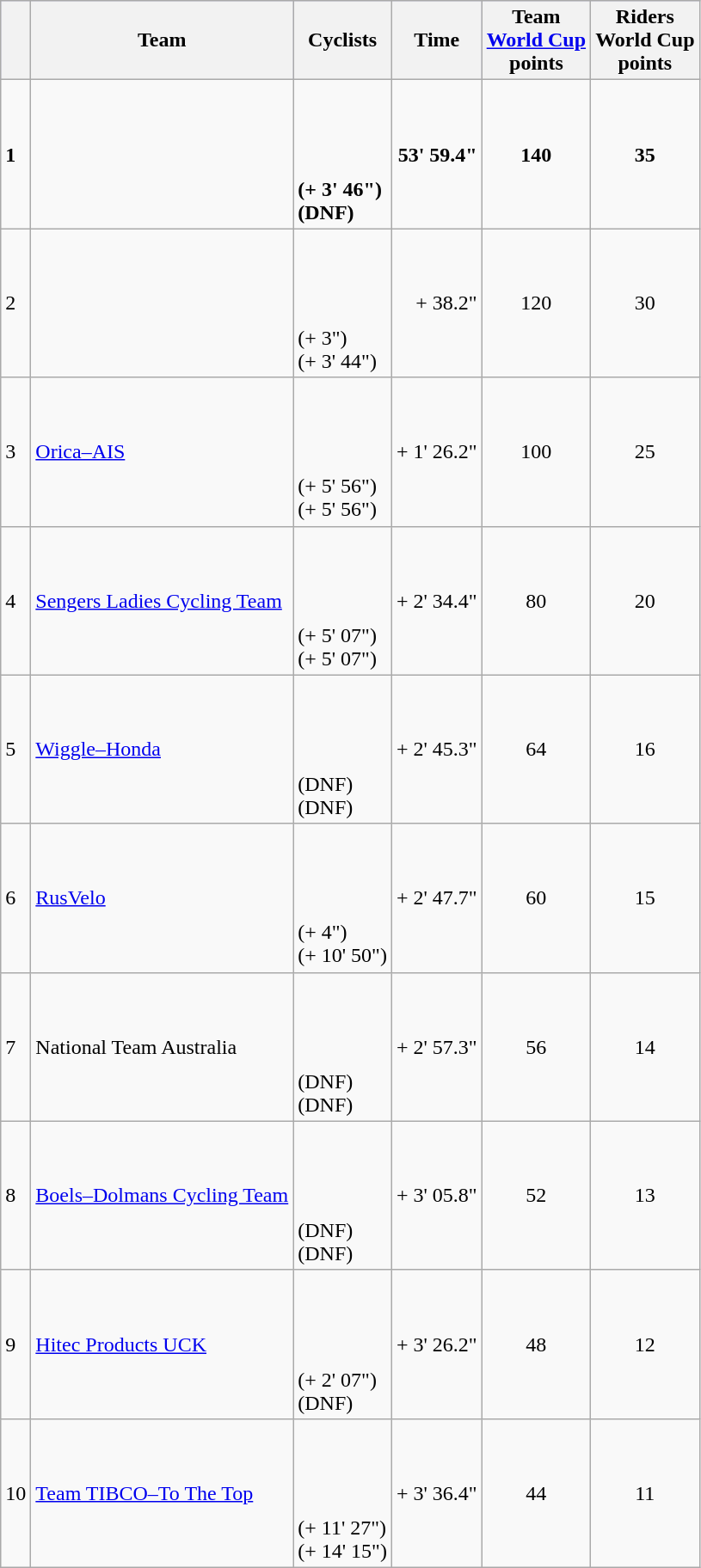<table class="wikitable">
<tr style="background:#ccccff;">
<th></th>
<th>Team</th>
<th>Cyclists</th>
<th>Time</th>
<th>Team<br><a href='#'>World Cup</a><br>points</th>
<th>Riders<br>World Cup<br>points</th>
</tr>
<tr>
<td><strong>1</strong></td>
<td><strong></strong></td>
<td><strong><br><br><br><br> (+ 3' 46")<br> (DNF)</strong></td>
<td align="right"><strong>53' 59.4"</strong></td>
<td align="center"><strong>140</strong></td>
<td align="center"><strong>35</strong></td>
</tr>
<tr>
<td>2</td>
<td></td>
<td><br><br><br><br> (+ 3")<br> (+ 3' 44")</td>
<td align="right">+ 38.2"</td>
<td align="center">120</td>
<td align="center">30</td>
</tr>
<tr>
<td>3</td>
<td><a href='#'>Orica–AIS</a></td>
<td><br><br><br><br> (+ 5' 56")<br> (+ 5' 56")</td>
<td align="right">+ 1' 26.2"</td>
<td align="center">100</td>
<td align="center">25</td>
</tr>
<tr>
<td>4</td>
<td><a href='#'>Sengers Ladies Cycling Team</a></td>
<td><br><br><br><br> (+ 5' 07")<br> (+ 5' 07")</td>
<td align="right">+ 2' 34.4"</td>
<td align="center">80</td>
<td align="center">20</td>
</tr>
<tr>
<td>5</td>
<td><a href='#'>Wiggle–Honda</a></td>
<td><br><br><br><br> (DNF)<br> (DNF)</td>
<td align="right">+ 2' 45.3"</td>
<td align="center">64</td>
<td align="center">16</td>
</tr>
<tr>
<td>6</td>
<td><a href='#'>RusVelo</a></td>
<td><br><br><br><br> (+ 4")<br> (+ 10' 50")</td>
<td align="right">+ 2' 47.7"</td>
<td align="center">60</td>
<td align="center">15</td>
</tr>
<tr>
<td>7</td>
<td>National Team Australia</td>
<td><br><br><br><br> (DNF)<br> (DNF)</td>
<td align="right">+ 2' 57.3"</td>
<td align="center">56</td>
<td align="center">14</td>
</tr>
<tr>
<td>8</td>
<td><a href='#'>Boels–Dolmans Cycling Team</a></td>
<td><br><br><br><br> (DNF)<br> (DNF)</td>
<td align="right">+ 3' 05.8"</td>
<td align="center">52</td>
<td align="center">13</td>
</tr>
<tr>
<td>9</td>
<td><a href='#'>Hitec Products UCK</a></td>
<td><br><br><br><br> (+ 2' 07")<br> (DNF)</td>
<td align="right">+ 3' 26.2"</td>
<td align="center">48</td>
<td align="center">12</td>
</tr>
<tr>
<td>10</td>
<td><a href='#'>Team TIBCO–To The Top</a></td>
<td><br><br><br><br> (+ 11' 27")<br> (+ 14' 15")</td>
<td align="right">+ 3' 36.4"</td>
<td align="center">44</td>
<td align="center">11</td>
</tr>
</table>
